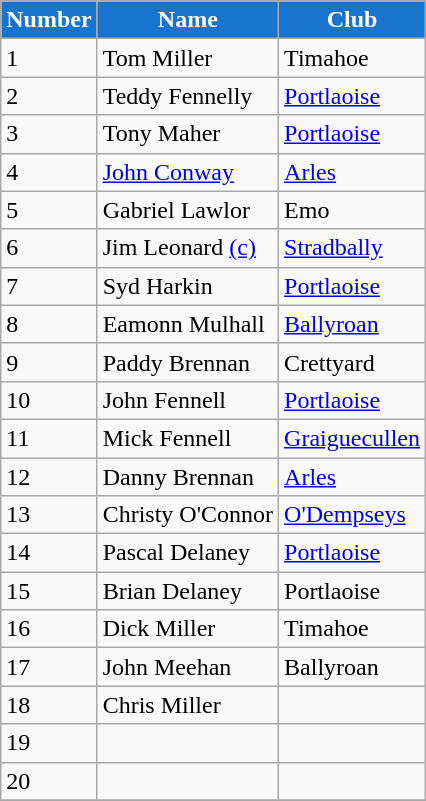<table class="wikitable">
<tr style="text-align:center;background:#1874CD;color:white;">
<td><strong>Number </strong></td>
<td><strong>Name</strong></td>
<td><strong>Club</strong></td>
</tr>
<tr>
<td>1</td>
<td>Tom Miller</td>
<td>Timahoe</td>
</tr>
<tr>
<td>2</td>
<td>Teddy Fennelly</td>
<td><a href='#'>Portlaoise</a></td>
</tr>
<tr>
<td>3</td>
<td>Tony Maher</td>
<td><a href='#'>Portlaoise</a></td>
</tr>
<tr>
<td>4</td>
<td><a href='#'>John Conway</a></td>
<td><a href='#'>Arles</a></td>
</tr>
<tr>
<td>5</td>
<td>Gabriel Lawlor</td>
<td>Emo</td>
</tr>
<tr>
<td>6</td>
<td>Jim Leonard <a href='#'>(c)</a></td>
<td><a href='#'>Stradbally</a></td>
</tr>
<tr>
<td>7</td>
<td>Syd Harkin</td>
<td><a href='#'>Portlaoise</a></td>
</tr>
<tr>
<td>8</td>
<td>Eamonn Mulhall</td>
<td><a href='#'>Ballyroan</a></td>
</tr>
<tr>
<td>9</td>
<td>Paddy Brennan</td>
<td>Crettyard</td>
</tr>
<tr>
<td>10</td>
<td>John Fennell</td>
<td><a href='#'>Portlaoise</a></td>
</tr>
<tr>
<td>11</td>
<td>Mick Fennell</td>
<td><a href='#'>Graiguecullen</a></td>
</tr>
<tr>
<td>12</td>
<td>Danny Brennan</td>
<td><a href='#'>Arles</a></td>
</tr>
<tr>
<td>13</td>
<td>Christy O'Connor</td>
<td><a href='#'>O'Dempseys</a></td>
</tr>
<tr>
<td>14</td>
<td>Pascal Delaney</td>
<td><a href='#'>Portlaoise</a></td>
</tr>
<tr>
<td>15</td>
<td>Brian Delaney</td>
<td>Portlaoise</td>
</tr>
<tr>
<td>16</td>
<td>Dick Miller</td>
<td>Timahoe</td>
</tr>
<tr>
<td>17</td>
<td>John Meehan</td>
<td>Ballyroan</td>
</tr>
<tr>
<td>18</td>
<td>Chris Miller</td>
<td></td>
</tr>
<tr>
<td>19</td>
<td></td>
<td></td>
</tr>
<tr>
<td>20</td>
<td></td>
<td></td>
</tr>
<tr>
</tr>
</table>
